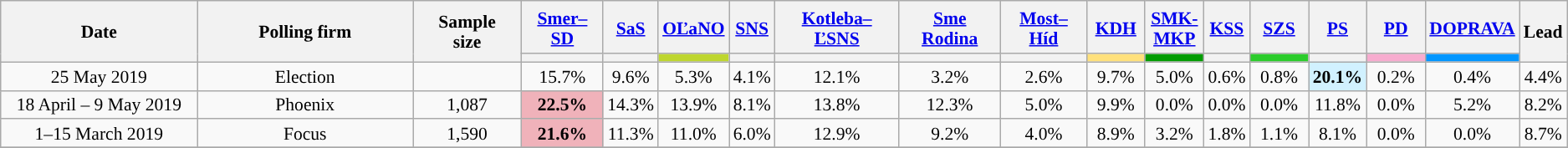<table class="wikitable sortable" style="text-align:center; font-size:90%; line-height:16px;">
<tr style="height:42px;">
<th style="width:150px;" rowspan="2">Date</th>
<th style="width:165px;" rowspan="2">Polling firm</th>
<th class="unsortable" style="width:80px;" rowspan="2">Sample<br>size</th>
<th class="unsortable"><a href='#'><span>Smer–SD</span></a></th>
<th class="unsortable"><a href='#'><span>SaS</span></a></th>
<th class="unsortable"><a href='#'><span>OĽaNO</span></a></th>
<th class="unsortable"><a href='#'><span>SNS</span></a></th>
<th class="unsortable"><a href='#'><span>Kotleba–ĽSNS</span></a></th>
<th class="unsortable"><a href='#'><span>Sme Rodina</span></a></th>
<th class="unsortable"><a href='#'><span>Most–Híd</span></a></th>
<th class="unsortable"><a href='#'><span>KDH</span></a></th>
<th class="unsortable"><a href='#'><span>SMK-MKP</span></a></th>
<th class="unsortable"><a href='#'><span>KSS</span></a></th>
<th class="unsortable"><a href='#'><span>SZS</span></a></th>
<th class="unsortable"><a href='#'><span>PS</span></a></th>
<th class="unsortable"><a href='#'><span>PD</span></a></th>
<th class="unsortable"><a href='#'><span>DOPRAVA</span></a></th>
<th class="unsortable" style="width:20px;" rowspan="2">Lead</th>
</tr>
<tr>
<th style="background:"></th>
<th style="background:"></th>
<th style="background:#BED62F; width:40px;"></th>
<th style="background:"></th>
<th style="background:"></th>
<th style="background:"></th>
<th style="background:"></th>
<th style="background:#FFE17C; width:40px;"></th>
<th style="background:#029C02; width:40px;"></th>
<th style="background:"></th>
<th style="background:#2bcc2b; width:40px;"></th>
<th style="background:"></th>
<th style="background:#f7accf; width:40px;"></th>
<th style="background:#0196ff; width:40px;"></th>
</tr>
<tr>
<td data-sort-value="2019-05-25">25 May 2019</td>
<td>Election</td>
<td></td>
<td>15.7%</td>
<td>9.6%</td>
<td>5.3%</td>
<td>4.1%</td>
<td>12.1%</td>
<td>3.2%</td>
<td>2.6%</td>
<td>9.7%</td>
<td>5.0%</td>
<td>0.6%</td>
<td>0.8%</td>
<td style="background:#D1F1FF"><strong>20.1%</strong></td>
<td>0.2%</td>
<td>0.4%</td>
<td style="background:">4.4%</td>
</tr>
<tr>
<td data-sort-value="2019-03-15">18 April – 9 May 2019</td>
<td>Phoenix</td>
<td>1,087</td>
<td style="background:#F0B2BA"><strong>22.5%</strong></td>
<td>14.3%</td>
<td>13.9%</td>
<td>8.1%</td>
<td>13.8%</td>
<td>12.3%</td>
<td>5.0%</td>
<td>9.9%</td>
<td>0.0%</td>
<td>0.0%</td>
<td>0.0%</td>
<td>11.8%</td>
<td>0.0%</td>
<td>5.2%</td>
<td style="background:">8.2%</td>
</tr>
<tr>
<td data-sort-value="2019-03-15">1–15 March 2019</td>
<td>Focus</td>
<td>1,590</td>
<td style="background:#F0B2BA"><strong>21.6%</strong></td>
<td>11.3%</td>
<td>11.0%</td>
<td>6.0%</td>
<td>12.9%</td>
<td>9.2%</td>
<td>4.0%</td>
<td>8.9%</td>
<td>3.2%</td>
<td>1.8%</td>
<td>1.1%</td>
<td>8.1%</td>
<td>0.0%</td>
<td>0.0%</td>
<td style="background:">8.7%</td>
</tr>
<tr>
</tr>
</table>
